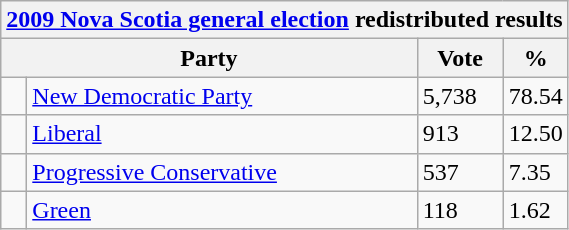<table class="wikitable">
<tr>
<th colspan="4"><a href='#'>2009 Nova Scotia general election</a> redistributed results</th>
</tr>
<tr>
<th bgcolor="#DDDDFF" width="230px" colspan="2">Party</th>
<th bgcolor="#DDDDFF" width="50px">Vote</th>
<th bgcolor="#DDDDFF" width="30px">%</th>
</tr>
<tr>
<td> </td>
<td><a href='#'>New Democratic Party</a></td>
<td>5,738</td>
<td>78.54</td>
</tr>
<tr>
<td> </td>
<td><a href='#'>Liberal</a></td>
<td>913</td>
<td>12.50</td>
</tr>
<tr>
<td> </td>
<td><a href='#'>Progressive Conservative</a></td>
<td>537</td>
<td>7.35</td>
</tr>
<tr>
<td> </td>
<td><a href='#'>Green</a></td>
<td>118</td>
<td>1.62</td>
</tr>
</table>
